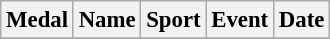<table class="wikitable sortable" style="font-size: 95%;">
<tr>
<th>Medal</th>
<th>Name</th>
<th>Sport</th>
<th>Event</th>
<th>Date</th>
</tr>
<tr>
</tr>
</table>
